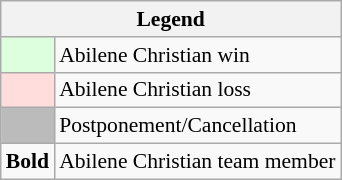<table class="wikitable" style="font-size:90%">
<tr>
<th colspan="2">Legend</th>
</tr>
<tr>
<td bgcolor="#ddffdd"> </td>
<td>Abilene Christian win</td>
</tr>
<tr>
<td bgcolor="#ffdddd"> </td>
<td>Abilene Christian loss</td>
</tr>
<tr>
<td bgcolor="#bbbbbb"> </td>
<td>Postponement/Cancellation</td>
</tr>
<tr>
<td><strong>Bold</strong></td>
<td>Abilene Christian team member</td>
</tr>
</table>
